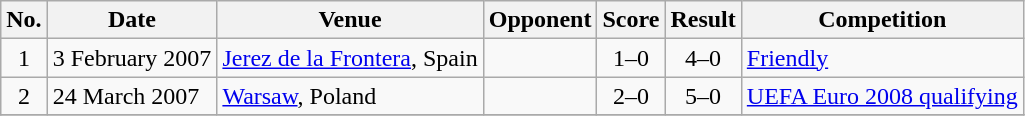<table class="wikitable sortable">
<tr>
<th scope="col">No.</th>
<th scope="col">Date</th>
<th scope="col">Venue</th>
<th scope="col">Opponent</th>
<th scope="col">Score</th>
<th scope="col">Result</th>
<th scope="col">Competition</th>
</tr>
<tr>
<td style="text-align:center">1</td>
<td>3 February 2007</td>
<td><a href='#'>Jerez de la Frontera</a>, Spain</td>
<td></td>
<td style="text-align:center">1–0</td>
<td style="text-align:center">4–0</td>
<td><a href='#'>Friendly</a></td>
</tr>
<tr>
<td style="text-align:center">2</td>
<td>24 March 2007</td>
<td><a href='#'>Warsaw</a>, Poland</td>
<td></td>
<td style="text-align:center">2–0</td>
<td style="text-align:center">5–0</td>
<td><a href='#'>UEFA Euro 2008 qualifying</a></td>
</tr>
<tr>
</tr>
</table>
